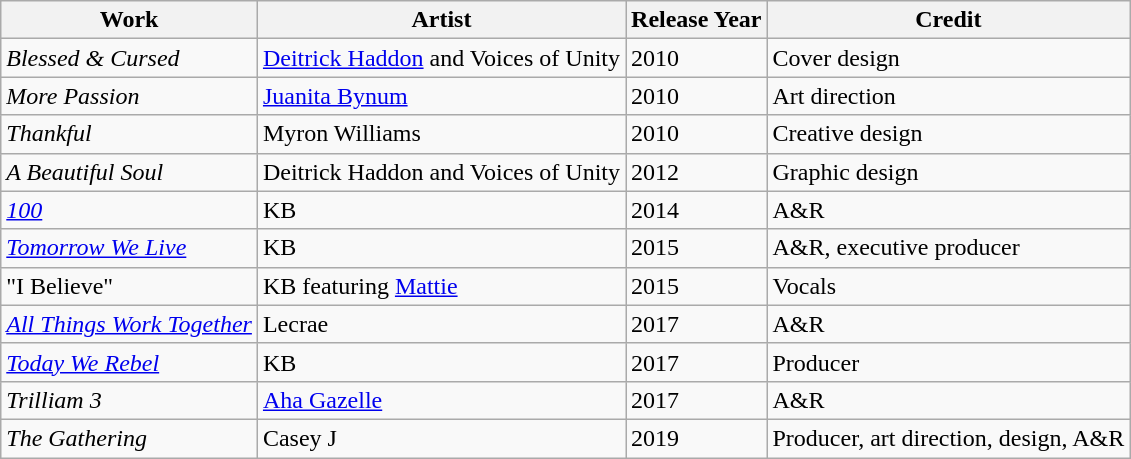<table class="wikitable">
<tr>
<th>Work</th>
<th>Artist</th>
<th>Release Year</th>
<th>Credit</th>
</tr>
<tr>
<td><em>Blessed & Cursed</em></td>
<td><a href='#'>Deitrick Haddon</a> and Voices of Unity</td>
<td>2010</td>
<td>Cover design</td>
</tr>
<tr>
<td><em>More Passion</em></td>
<td><a href='#'>Juanita Bynum</a></td>
<td>2010</td>
<td>Art direction</td>
</tr>
<tr>
<td><em>Thankful</em></td>
<td>Myron Williams</td>
<td>2010</td>
<td>Creative design</td>
</tr>
<tr>
<td><em>A Beautiful Soul</em></td>
<td>Deitrick Haddon and Voices of Unity</td>
<td>2012</td>
<td>Graphic design</td>
</tr>
<tr>
<td><em><a href='#'>100</a></em></td>
<td>KB</td>
<td>2014</td>
<td>A&R</td>
</tr>
<tr>
<td><em><a href='#'>Tomorrow We Live</a></em></td>
<td>KB</td>
<td>2015</td>
<td>A&R, executive producer</td>
</tr>
<tr>
<td>"I Believe"</td>
<td>KB featuring <a href='#'>Mattie</a></td>
<td>2015</td>
<td>Vocals</td>
</tr>
<tr>
<td><em><a href='#'>All Things Work Together</a></em></td>
<td>Lecrae</td>
<td>2017</td>
<td>A&R</td>
</tr>
<tr>
<td><em><a href='#'>Today We Rebel</a></em></td>
<td>KB</td>
<td>2017</td>
<td>Producer</td>
</tr>
<tr>
<td><em>Trilliam 3</em></td>
<td><a href='#'>Aha Gazelle</a></td>
<td>2017</td>
<td>A&R</td>
</tr>
<tr>
<td><em>The Gathering</em></td>
<td>Casey J</td>
<td>2019</td>
<td>Producer, art direction, design, A&R</td>
</tr>
</table>
